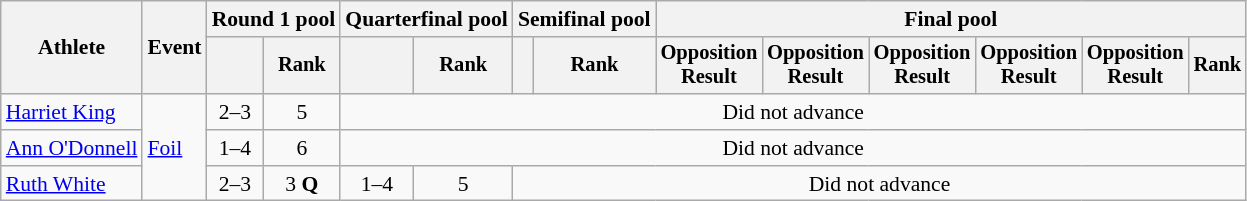<table class=wikitable style=font-size:90%;text-align:center>
<tr>
<th rowspan=2>Athlete</th>
<th rowspan=2>Event</th>
<th colspan=2>Round 1 pool</th>
<th colspan=2>Quarterfinal pool</th>
<th colspan=2>Semifinal pool</th>
<th colspan=6>Final pool</th>
</tr>
<tr style=font-size:95%>
<th></th>
<th>Rank</th>
<th></th>
<th>Rank</th>
<th></th>
<th>Rank</th>
<th>Opposition<br>Result</th>
<th>Opposition<br>Result</th>
<th>Opposition<br>Result</th>
<th>Opposition<br>Result</th>
<th>Opposition<br>Result</th>
<th>Rank</th>
</tr>
<tr>
<td align=left><a href='#'>Harriet King</a></td>
<td align=left rowspan=3><a href='#'>Foil</a></td>
<td>2–3</td>
<td>5</td>
<td colspan=10>Did not advance</td>
</tr>
<tr>
<td align=left><a href='#'>Ann O'Donnell</a></td>
<td>1–4</td>
<td>6</td>
<td colspan=10>Did not advance</td>
</tr>
<tr>
<td align=left><a href='#'>Ruth White</a></td>
<td>2–3</td>
<td>3 <strong>Q</strong></td>
<td>1–4</td>
<td>5</td>
<td colspan=8>Did not advance</td>
</tr>
</table>
